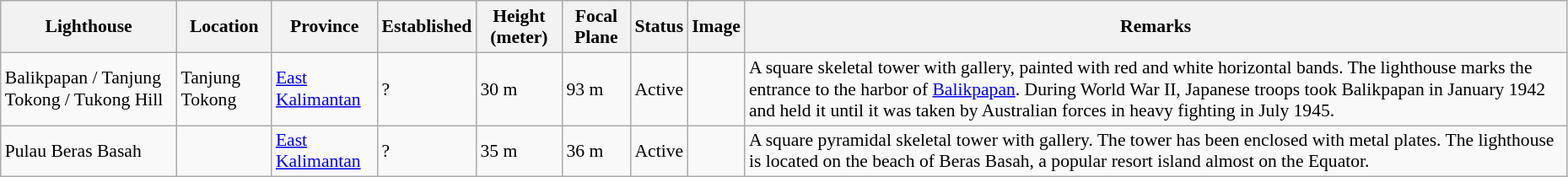<table class="sortable wikitable vatop" style="width:98%; font-size:90%;">
<tr>
<th>Lighthouse</th>
<th>Location</th>
<th>Province</th>
<th>Established</th>
<th>Height (meter)</th>
<th>Focal Plane</th>
<th>Status</th>
<th class="unsortable">Image</th>
<th class="unsortable">Remarks</th>
</tr>
<tr>
<td>Balikpapan / Tanjung Tokong / Tukong Hill</td>
<td>Tanjung Tokong</td>
<td><a href='#'>East Kalimantan</a></td>
<td>?</td>
<td>30 m</td>
<td>93 m</td>
<td>Active</td>
<td></td>
<td>A square skeletal tower with gallery, painted with red and white horizontal bands. The lighthouse marks the entrance to the harbor of <a href='#'>Balikpapan</a>. During World War II, Japanese troops took Balikpapan in January 1942 and held it until it was taken by Australian forces in heavy fighting in July 1945.</td>
</tr>
<tr>
<td>Pulau Beras Basah</td>
<td></td>
<td><a href='#'>East Kalimantan</a></td>
<td>?</td>
<td>35 m</td>
<td>36 m</td>
<td>Active</td>
<td></td>
<td>A square pyramidal skeletal tower with gallery. The tower has been enclosed with metal plates. The lighthouse is located on the beach of Beras Basah, a popular resort island almost on the Equator.</td>
</tr>
</table>
